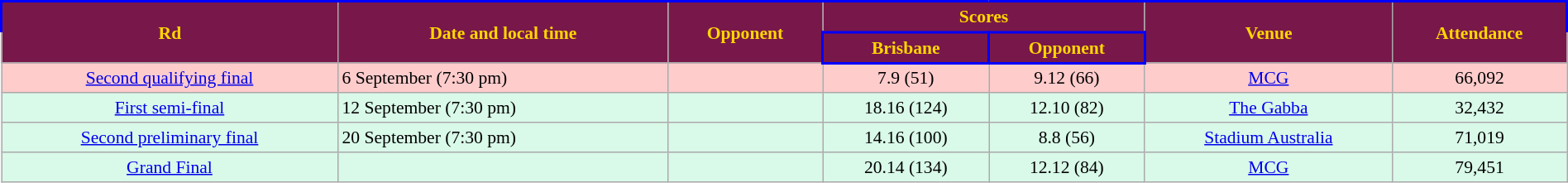<table class="wikitable" style="font-size:90%; text-align:center; width: 100%; margin-left: auto; margin-right: auto;">
<tr style="text-align:center; background:#78184A; color:gold; border: solid blue 2px; font-weight:bold">
<td rowspan=2><strong>Rd</strong></td>
<td rowspan=2><strong>Date and local time</strong></td>
<td rowspan=2><strong>Opponent</strong></td>
<td colspan=2><strong>Scores</strong></td>
<td rowspan=2><strong>Venue</strong></td>
<td rowspan=2><strong>Attendance</strong></td>
</tr>
<tr>
<th style="background:#78184A; color:gold; border: solid blue 2px">Brisbane</th>
<th style="background:#78184A; color:gold; border: solid blue 2px">Opponent</th>
</tr>
<tr style="background:#fcc;">
<td><a href='#'>Second qualifying final</a></td>
<td align=left>6 September (7:30 pm)</td>
<td align=left></td>
<td>7.9 (51)</td>
<td>9.12 (66)</td>
<td><a href='#'>MCG</a></td>
<td>66,092</td>
</tr>
<tr style="background:#d9f9e9;">
<td><a href='#'>First semi-final</a></td>
<td align=left>12 September (7:30 pm)</td>
<td align=left></td>
<td>18.16 (124)</td>
<td>12.10 (82)</td>
<td><a href='#'>The Gabba</a></td>
<td>32,432</td>
</tr>
<tr style="background:#d9f9e9;">
<td><a href='#'>Second preliminary final</a></td>
<td align=left>20 September (7:30 pm)</td>
<td align=left></td>
<td>14.16 (100)</td>
<td>8.8 (56)</td>
<td><a href='#'>Stadium Australia</a></td>
<td>71,019</td>
</tr>
<tr style="background:#d9f9e9;">
<td><a href='#'>Grand Final</a></td>
<td align=left></td>
<td align=left></td>
<td>20.14 (134)</td>
<td>12.12 (84)</td>
<td><a href='#'>MCG</a></td>
<td>79,451</td>
</tr>
</table>
